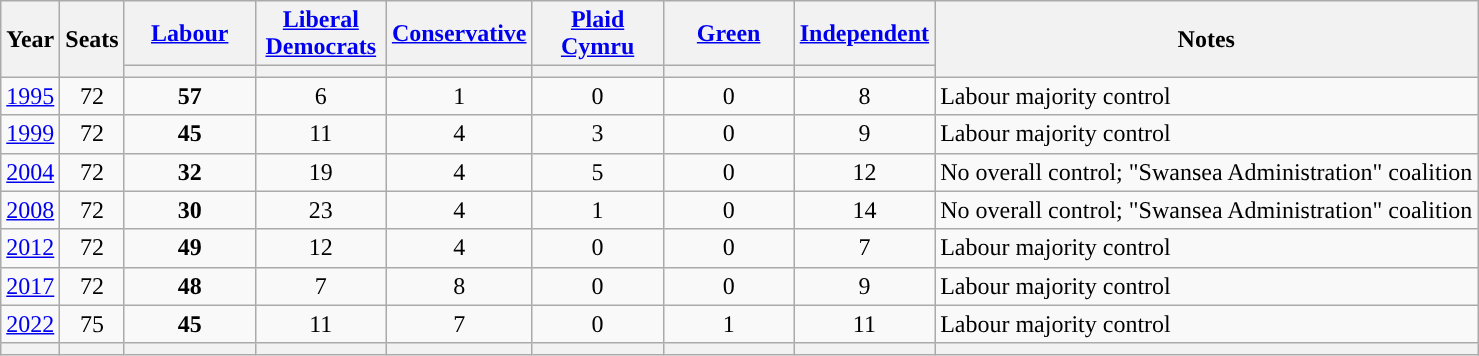<table class="wikitable" style=text-align:center>
<tr>
<th rowspan=2>Year</th>
<th rowspan=2>Seats</th>
<th width="80"><a href='#'>Labour</a></th>
<th width="80"><a href='#'>Liberal Democrats</a></th>
<th width="80"><a href='#'>Conservative</a></th>
<th width="80"><a href='#'>Plaid Cymru</a></th>
<th width="80"><a href='#'>Green</a></th>
<th width="80"><a href='#'>Independent</a></th>
<th rowspan=2>Notes</th>
</tr>
<tr>
<th style="background-color: "></th>
<th style="background-color: "></th>
<th style="background-color: "></th>
<th style="background-color: "></th>
<th style="background-color: "></th>
<th style="background-color: "></th>
</tr>
<tr>
<td><a href='#'>1995</a></td>
<td>72</td>
<td><strong>57</strong></td>
<td>6</td>
<td>1</td>
<td>0</td>
<td>0</td>
<td>8</td>
<td align=left>Labour majority control</td>
</tr>
<tr>
<td><a href='#'>1999</a></td>
<td>72</td>
<td><strong>45</strong></td>
<td>11</td>
<td>4</td>
<td>3</td>
<td>0</td>
<td>9</td>
<td align=left>Labour majority control</td>
</tr>
<tr>
<td><a href='#'>2004</a></td>
<td>72</td>
<td><strong>32</strong></td>
<td>19</td>
<td>4</td>
<td>5</td>
<td>0</td>
<td>12</td>
<td align=left>No overall control; "Swansea Administration" coalition</td>
</tr>
<tr>
<td><a href='#'>2008</a></td>
<td>72</td>
<td><strong>30</strong></td>
<td>23</td>
<td>4</td>
<td>1</td>
<td>0</td>
<td>14</td>
<td align=left>No overall control; "Swansea Administration" coalition</td>
</tr>
<tr>
<td><a href='#'>2012</a></td>
<td>72</td>
<td><strong>49</strong></td>
<td>12</td>
<td>4</td>
<td>0</td>
<td>0</td>
<td>7</td>
<td align=left>Labour majority control</td>
</tr>
<tr>
<td><a href='#'>2017</a></td>
<td>72</td>
<td><strong>48</strong></td>
<td>7</td>
<td>8</td>
<td>0</td>
<td>0</td>
<td>9</td>
<td align=left>Labour majority control</td>
</tr>
<tr>
<td><a href='#'>2022</a></td>
<td>75</td>
<td><strong>45</strong></td>
<td>11</td>
<td>7</td>
<td>0</td>
<td>1</td>
<td>11</td>
<td align=left>Labour majority control</td>
</tr>
<tr>
<th></th>
<th></th>
<th style="background-color: "></th>
<th style="background-color: "></th>
<th style="background-color: "></th>
<th style="background-color: "></th>
<th style="background-color: "></th>
<th style="background-color: "></th>
<th></th>
</tr>
</table>
